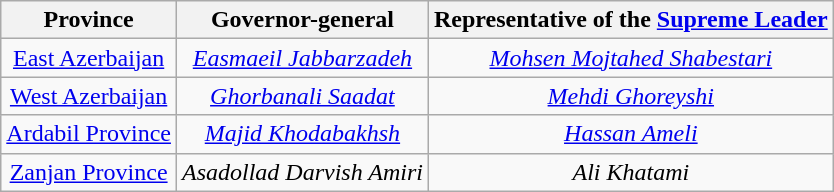<table class="wikitable"  style="margin:auto; text-align:center;">
<tr>
<th style="text-align:center;">Province</th>
<th style="text-align:center;">Governor-general</th>
<th style="text-align:center;">Representative of the <a href='#'>Supreme Leader</a></th>
</tr>
<tr>
<td><a href='#'>East Azerbaijan</a></td>
<td><em><a href='#'>Easmaeil Jabbarzadeh</a></em></td>
<td><em><a href='#'>Mohsen Mojtahed Shabestari</a></em></td>
</tr>
<tr>
<td><a href='#'>West Azerbaijan</a></td>
<td><em><a href='#'>Ghorbanali Saadat</a></em></td>
<td><em><a href='#'>Mehdi Ghoreyshi</a></em></td>
</tr>
<tr>
<td><a href='#'>Ardabil Province</a></td>
<td><em><a href='#'>Majid Khodabakhsh</a></em></td>
<td><em><a href='#'>Hassan Ameli</a></em></td>
</tr>
<tr>
<td><a href='#'>Zanjan Province</a></td>
<td><em>Asadollad Darvish Amiri</em></td>
<td><em>Ali Khatami</em></td>
</tr>
</table>
